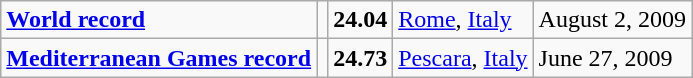<table class="wikitable">
<tr>
<td><strong><a href='#'>World record</a></strong></td>
<td></td>
<td><strong>24.04</strong></td>
<td><a href='#'>Rome</a>, <a href='#'>Italy</a></td>
<td>August 2, 2009</td>
</tr>
<tr>
<td><strong><a href='#'>Mediterranean Games record</a></strong></td>
<td></td>
<td><strong>24.73</strong></td>
<td><a href='#'>Pescara</a>, <a href='#'>Italy</a></td>
<td>June 27, 2009</td>
</tr>
</table>
